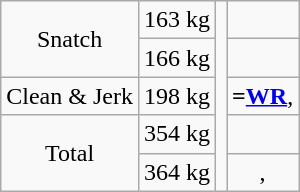<table class = "wikitable" style="text-align:center;">
<tr>
<td rowspan=2>Snatch</td>
<td>163 kg</td>
<td rowspan=6 align=left></td>
<td></td>
</tr>
<tr>
<td>166 kg</td>
<td></td>
</tr>
<tr>
<td>Clean & Jerk</td>
<td>198 kg</td>
<td><strong>=<a href='#'>WR</a></strong>, </td>
</tr>
<tr>
<td rowspan=2>Total</td>
<td>354 kg</td>
<td></td>
</tr>
<tr>
<td>364 kg</td>
<td>, </td>
</tr>
</table>
